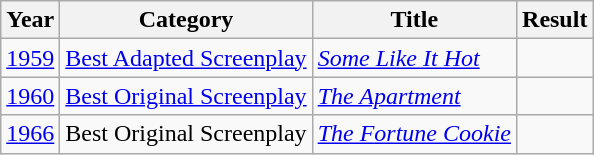<table class="wikitable plainrowheaders sortable">
<tr>
<th>Year</th>
<th>Category</th>
<th>Title</th>
<th>Result</th>
</tr>
<tr>
<td><a href='#'>1959</a></td>
<td><a href='#'>Best Adapted Screenplay</a></td>
<td><em><a href='#'>Some Like It Hot</a></em></td>
<td></td>
</tr>
<tr>
<td><a href='#'>1960</a></td>
<td><a href='#'>Best Original Screenplay</a></td>
<td><em><a href='#'>The Apartment</a></em></td>
<td></td>
</tr>
<tr>
<td><a href='#'>1966</a></td>
<td>Best Original Screenplay</td>
<td><em><a href='#'>The Fortune Cookie</a></em></td>
<td></td>
</tr>
</table>
